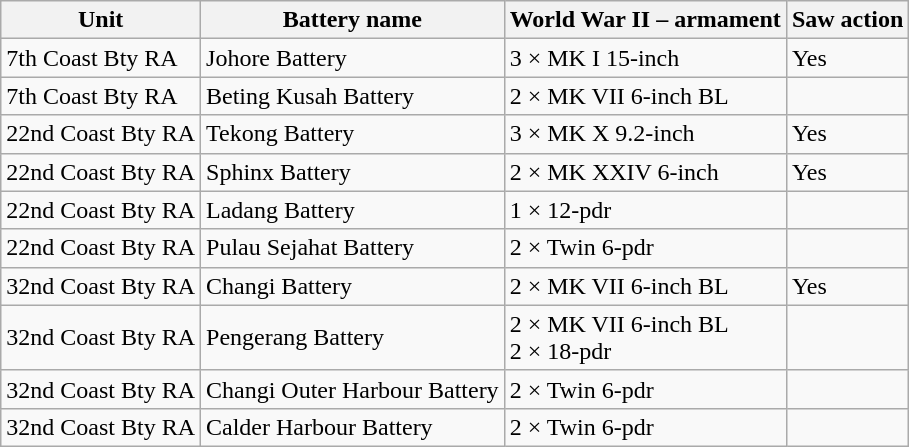<table class="wikitable">
<tr>
<th>Unit</th>
<th>Battery name</th>
<th>World War II – armament</th>
<th>Saw action</th>
</tr>
<tr>
<td>7th Coast Bty RA</td>
<td>Johore Battery</td>
<td>3 × MK I 15-inch</td>
<td>Yes</td>
</tr>
<tr>
<td>7th Coast Bty RA</td>
<td>Beting Kusah Battery</td>
<td>2 × MK VII 6-inch BL</td>
<td></td>
</tr>
<tr>
<td>22nd Coast Bty RA</td>
<td>Tekong Battery</td>
<td>3 × MK X 9.2-inch</td>
<td>Yes</td>
</tr>
<tr>
<td>22nd Coast Bty RA</td>
<td>Sphinx Battery</td>
<td>2 × MK XXIV 6-inch</td>
<td>Yes</td>
</tr>
<tr>
<td>22nd Coast Bty RA</td>
<td>Ladang Battery</td>
<td>1 × 12-pdr</td>
<td></td>
</tr>
<tr>
<td>22nd Coast Bty RA</td>
<td>Pulau Sejahat Battery</td>
<td>2 × Twin 6-pdr</td>
<td></td>
</tr>
<tr>
<td>32nd Coast Bty RA</td>
<td>Changi Battery</td>
<td>2 × MK VII 6-inch BL</td>
<td>Yes</td>
</tr>
<tr>
<td>32nd Coast Bty RA</td>
<td>Pengerang Battery</td>
<td>2 × MK VII 6-inch BL<br>2 × 18-pdr</td>
<td></td>
</tr>
<tr>
<td>32nd Coast Bty RA</td>
<td>Changi Outer Harbour Battery</td>
<td>2 × Twin 6-pdr</td>
<td></td>
</tr>
<tr>
<td>32nd Coast Bty RA</td>
<td>Calder Harbour Battery</td>
<td>2 × Twin 6-pdr</td>
<td></td>
</tr>
</table>
